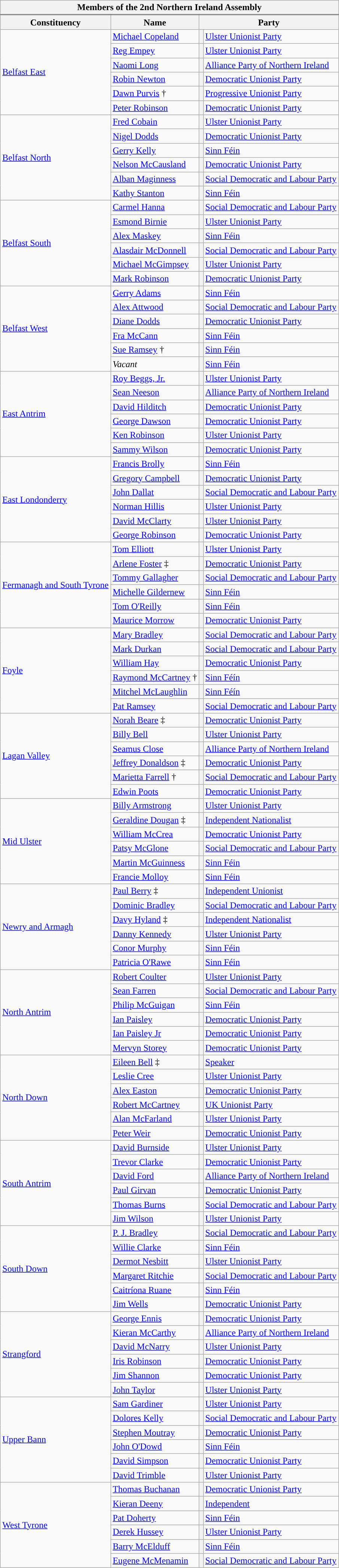<table class="wikitable">
<tr style="border-bottom: 2px solid gray;">
<th colspan=4>Members of the 2nd Northern Ireland Assembly</th>
</tr>
<tr>
<th align=center>Constituency</th>
<th align=center>Name</th>
<th style="text-align:center;" colspan="2">Party</th>
</tr>
<tr>
<td rowspan="6"><a href='#'>Belfast East</a></td>
<td><a href='#'>Michael Copeland</a></td>
<th style="background-color: "></th>
<td><a href='#'>Ulster Unionist Party</a></td>
</tr>
<tr>
<td><a href='#'>Reg Empey</a></td>
<th style="background-color: "></th>
<td><a href='#'>Ulster Unionist Party</a></td>
</tr>
<tr>
<td><a href='#'>Naomi Long</a></td>
<th style="background-color: "></th>
<td><a href='#'>Alliance Party of Northern Ireland</a></td>
</tr>
<tr>
<td><a href='#'>Robin Newton</a></td>
<th style="background-color: "></th>
<td><a href='#'>Democratic Unionist Party</a></td>
</tr>
<tr>
<td><a href='#'>Dawn Purvis</a> †</td>
<th style="background-color: "></th>
<td><a href='#'>Progressive Unionist Party</a></td>
</tr>
<tr>
<td><a href='#'>Peter Robinson</a></td>
<th style="background-color: "></th>
<td><a href='#'>Democratic Unionist Party</a></td>
</tr>
<tr>
<td rowspan="6"><a href='#'>Belfast North</a></td>
<td><a href='#'>Fred Cobain</a></td>
<th style="background-color: "></th>
<td><a href='#'>Ulster Unionist Party</a></td>
</tr>
<tr>
<td><a href='#'>Nigel Dodds</a></td>
<th style="background-color: "></th>
<td><a href='#'>Democratic Unionist Party</a></td>
</tr>
<tr>
<td><a href='#'>Gerry Kelly</a></td>
<th style="background-color: "></th>
<td><a href='#'>Sinn Féin</a></td>
</tr>
<tr>
<td><a href='#'>Nelson McCausland</a></td>
<th style="background-color: "></th>
<td><a href='#'>Democratic Unionist Party</a></td>
</tr>
<tr>
<td><a href='#'>Alban Maginness</a></td>
<th style="background-color: "></th>
<td><a href='#'>Social Democratic and Labour Party</a></td>
</tr>
<tr>
<td><a href='#'>Kathy Stanton</a></td>
<th style="background-color: "></th>
<td><a href='#'>Sinn Féin</a></td>
</tr>
<tr>
<td rowspan="6"><a href='#'>Belfast South</a></td>
<td><a href='#'>Carmel Hanna</a></td>
<th style="background-color: "></th>
<td><a href='#'>Social Democratic and Labour Party</a></td>
</tr>
<tr>
<td><a href='#'>Esmond Birnie</a></td>
<th style="background-color: "></th>
<td><a href='#'>Ulster Unionist Party</a></td>
</tr>
<tr>
<td><a href='#'>Alex Maskey</a></td>
<th style="background-color: "></th>
<td><a href='#'>Sinn Féin</a></td>
</tr>
<tr>
<td><a href='#'>Alasdair McDonnell</a></td>
<th style="background-color: "></th>
<td><a href='#'>Social Democratic and Labour Party</a></td>
</tr>
<tr>
<td><a href='#'>Michael McGimpsey</a></td>
<th style="background-color: "></th>
<td><a href='#'>Ulster Unionist Party</a></td>
</tr>
<tr>
<td><a href='#'>Mark Robinson</a></td>
<th style="background-color: "></th>
<td><a href='#'>Democratic Unionist Party</a></td>
</tr>
<tr>
<td rowspan="6"><a href='#'>Belfast West</a></td>
<td><a href='#'>Gerry Adams</a></td>
<th style="background-color: "></th>
<td><a href='#'>Sinn Féin</a></td>
</tr>
<tr>
<td><a href='#'>Alex Attwood</a></td>
<th style="background-color: "></th>
<td><a href='#'>Social Democratic and Labour Party</a></td>
</tr>
<tr>
<td><a href='#'>Diane Dodds</a></td>
<th style="background-color: "></th>
<td><a href='#'>Democratic Unionist Party</a></td>
</tr>
<tr>
<td><a href='#'>Fra McCann</a></td>
<th style="background-color: "></th>
<td><a href='#'>Sinn Féin</a></td>
</tr>
<tr>
<td><a href='#'>Sue Ramsey</a> †</td>
<th style="background-color: "></th>
<td><a href='#'>Sinn Féin</a></td>
</tr>
<tr>
<td><em>Vacant</em></td>
<th style="background-color: "></th>
<td><a href='#'>Sinn Féin</a></td>
</tr>
<tr>
<td rowspan="6"><a href='#'>East Antrim</a></td>
<td><a href='#'>Roy Beggs, Jr.</a></td>
<th style="background-color: "></th>
<td><a href='#'>Ulster Unionist Party</a></td>
</tr>
<tr>
<td><a href='#'>Sean Neeson</a></td>
<th style="background-color: "></th>
<td><a href='#'>Alliance Party of Northern Ireland</a></td>
</tr>
<tr>
<td><a href='#'>David Hilditch</a></td>
<th style="background-color: "></th>
<td><a href='#'>Democratic Unionist Party</a></td>
</tr>
<tr>
<td><a href='#'>George Dawson</a></td>
<th style="background-color: "></th>
<td><a href='#'>Democratic Unionist Party</a></td>
</tr>
<tr>
<td><a href='#'>Ken Robinson</a></td>
<th style="background-color: "></th>
<td><a href='#'>Ulster Unionist Party</a></td>
</tr>
<tr>
<td><a href='#'>Sammy Wilson</a></td>
<th style="background-color: "></th>
<td><a href='#'>Democratic Unionist Party</a></td>
</tr>
<tr>
<td rowspan="6"><a href='#'>East Londonderry</a></td>
<td><a href='#'>Francis Brolly</a></td>
<th style="background-color: "></th>
<td><a href='#'>Sinn Féin</a></td>
</tr>
<tr>
<td><a href='#'>Gregory Campbell</a></td>
<th style="background-color: "></th>
<td><a href='#'>Democratic Unionist Party</a></td>
</tr>
<tr>
<td><a href='#'>John Dallat</a></td>
<th style="background-color: "></th>
<td><a href='#'>Social Democratic and Labour Party</a></td>
</tr>
<tr>
<td><a href='#'>Norman Hillis</a></td>
<th style="background-color: "></th>
<td><a href='#'>Ulster Unionist Party</a></td>
</tr>
<tr>
<td><a href='#'>David McClarty</a></td>
<th style="background-color: "></th>
<td><a href='#'>Ulster Unionist Party</a></td>
</tr>
<tr>
<td><a href='#'>George Robinson</a></td>
<th style="background-color: "></th>
<td><a href='#'>Democratic Unionist Party</a></td>
</tr>
<tr>
<td rowspan="6"><a href='#'>Fermanagh and South Tyrone</a></td>
<td><a href='#'>Tom Elliott</a></td>
<th style="background-color: "></th>
<td><a href='#'>Ulster Unionist Party</a></td>
</tr>
<tr>
<td><a href='#'>Arlene Foster</a> ‡</td>
<th style="background-color: "></th>
<td><a href='#'>Democratic Unionist Party</a></td>
</tr>
<tr>
<td><a href='#'>Tommy Gallagher</a></td>
<th style="background-color: "></th>
<td><a href='#'>Social Democratic and Labour Party</a></td>
</tr>
<tr>
<td><a href='#'>Michelle Gildernew</a></td>
<th style="background-color: "></th>
<td><a href='#'>Sinn Féin</a></td>
</tr>
<tr>
<td><a href='#'>Tom O'Reilly</a></td>
<th style="background-color: "></th>
<td><a href='#'>Sinn Féin</a></td>
</tr>
<tr>
<td><a href='#'>Maurice Morrow</a></td>
<th style="background-color: "></th>
<td><a href='#'>Democratic Unionist Party</a></td>
</tr>
<tr>
<td rowspan="6"><a href='#'>Foyle</a></td>
<td><a href='#'>Mary Bradley</a></td>
<th style="background-color: "></th>
<td><a href='#'>Social Democratic and Labour Party</a></td>
</tr>
<tr>
<td><a href='#'>Mark Durkan</a></td>
<th style="background-color: "></th>
<td><a href='#'>Social Democratic and Labour Party</a></td>
</tr>
<tr>
<td><a href='#'>William Hay</a></td>
<th style="background-color: "></th>
<td><a href='#'>Democratic Unionist Party</a></td>
</tr>
<tr>
<td><a href='#'>Raymond McCartney</a> †</td>
<th style="background-color: "></th>
<td><a href='#'>Sinn Féín</a></td>
</tr>
<tr>
<td><a href='#'>Mitchel McLaughlin</a></td>
<th style="background-color: "></th>
<td><a href='#'>Sinn Féín</a></td>
</tr>
<tr>
<td><a href='#'>Pat Ramsey</a></td>
<th style="background-color: "></th>
<td><a href='#'>Social Democratic and Labour Party</a></td>
</tr>
<tr>
<td rowspan="6"><a href='#'>Lagan Valley</a></td>
<td><a href='#'>Norah Beare</a> ‡</td>
<th style="background-color: "></th>
<td><a href='#'>Democratic Unionist Party</a></td>
</tr>
<tr>
<td><a href='#'>Billy Bell</a></td>
<th style="background-color: "></th>
<td><a href='#'>Ulster Unionist Party</a></td>
</tr>
<tr>
<td><a href='#'>Seamus Close</a></td>
<th style="background-color: "></th>
<td><a href='#'>Alliance Party of Northern Ireland</a></td>
</tr>
<tr>
<td><a href='#'>Jeffrey Donaldson</a> ‡</td>
<th style="background-color: "></th>
<td><a href='#'>Democratic Unionist Party</a></td>
</tr>
<tr>
<td><a href='#'>Marietta Farrell</a> †</td>
<th style="background-color: "></th>
<td><a href='#'>Social Democratic and Labour Party</a></td>
</tr>
<tr>
<td><a href='#'>Edwin Poots</a></td>
<th style="background-color: "></th>
<td><a href='#'>Democratic Unionist Party</a></td>
</tr>
<tr>
<td rowspan="6"><a href='#'>Mid Ulster</a></td>
<td><a href='#'>Billy Armstrong</a></td>
<th style="background-color: "></th>
<td><a href='#'>Ulster Unionist Party</a></td>
</tr>
<tr>
<td><a href='#'>Geraldine Dougan</a> ‡</td>
<th style="background-color: "></th>
<td><a href='#'>Independent Nationalist</a></td>
</tr>
<tr>
<td><a href='#'>William McCrea</a></td>
<th style="background-color: "></th>
<td><a href='#'>Democratic Unionist Party</a></td>
</tr>
<tr>
<td><a href='#'>Patsy McGlone</a></td>
<th style="background-color: "></th>
<td><a href='#'>Social Democratic and Labour Party</a></td>
</tr>
<tr>
<td><a href='#'>Martin McGuinness</a></td>
<th style="background-color: "></th>
<td><a href='#'>Sinn Féin</a></td>
</tr>
<tr>
<td><a href='#'>Francie Molloy</a></td>
<th style="background-color: "></th>
<td><a href='#'>Sinn Féin</a></td>
</tr>
<tr>
<td rowspan="6"><a href='#'>Newry and Armagh</a></td>
<td><a href='#'>Paul Berry</a> ‡</td>
<th style="background-color: "></th>
<td><a href='#'>Independent Unionist</a></td>
</tr>
<tr>
<td><a href='#'>Dominic Bradley</a></td>
<th style="background-color: "></th>
<td><a href='#'>Social Democratic and Labour Party</a></td>
</tr>
<tr>
<td><a href='#'>Davy Hyland</a> ‡</td>
<th style="background-color: "></th>
<td><a href='#'>Independent Nationalist</a></td>
</tr>
<tr>
<td><a href='#'>Danny Kennedy</a></td>
<th style="background-color: "></th>
<td><a href='#'>Ulster Unionist Party</a></td>
</tr>
<tr>
<td><a href='#'>Conor Murphy</a></td>
<th style="background-color: "></th>
<td><a href='#'>Sinn Féin</a></td>
</tr>
<tr>
<td><a href='#'>Patricia O'Rawe</a></td>
<th style="background-color: "></th>
<td><a href='#'>Sinn Féin</a></td>
</tr>
<tr>
<td rowspan="6"><a href='#'>North Antrim</a></td>
<td><a href='#'>Robert Coulter</a></td>
<th style="background-color: "></th>
<td><a href='#'>Ulster Unionist Party</a></td>
</tr>
<tr>
<td><a href='#'>Sean Farren</a></td>
<th style="background-color: "></th>
<td><a href='#'>Social Democratic and Labour Party</a></td>
</tr>
<tr>
<td><a href='#'>Philip McGuigan</a></td>
<th style="background-color: "></th>
<td><a href='#'>Sinn Féin</a></td>
</tr>
<tr>
<td><a href='#'>Ian Paisley</a></td>
<th style="background-color: "></th>
<td><a href='#'>Democratic Unionist Party</a></td>
</tr>
<tr>
<td><a href='#'>Ian Paisley Jr</a></td>
<th style="background-color: "></th>
<td><a href='#'>Democratic Unionist Party</a></td>
</tr>
<tr>
<td><a href='#'>Mervyn Storey</a></td>
<th style="background-color: "></th>
<td><a href='#'>Democratic Unionist Party</a></td>
</tr>
<tr>
<td rowspan="6"><a href='#'>North Down</a></td>
<td><a href='#'>Eileen Bell</a> ‡</td>
<th style="background-color: "></th>
<td><a href='#'>Speaker</a></td>
</tr>
<tr>
<td><a href='#'>Leslie Cree</a></td>
<th style="background-color: "></th>
<td><a href='#'>Ulster Unionist Party</a></td>
</tr>
<tr>
<td><a href='#'>Alex Easton</a></td>
<th style="background-color: "></th>
<td><a href='#'>Democratic Unionist Party</a></td>
</tr>
<tr>
<td><a href='#'>Robert McCartney</a></td>
<th style="background-color: "></th>
<td><a href='#'>UK Unionist Party</a></td>
</tr>
<tr>
<td><a href='#'>Alan McFarland</a></td>
<th style="background-color: "></th>
<td><a href='#'>Ulster Unionist Party</a></td>
</tr>
<tr>
<td><a href='#'>Peter Weir</a></td>
<th style="background-color: "></th>
<td><a href='#'>Democratic Unionist Party</a></td>
</tr>
<tr>
<td rowspan="6"><a href='#'>South Antrim</a></td>
<td><a href='#'>David Burnside</a></td>
<th style="background-color: "></th>
<td><a href='#'>Ulster Unionist Party</a></td>
</tr>
<tr>
<td><a href='#'>Trevor Clarke</a></td>
<th style="background-color: "></th>
<td><a href='#'>Democratic Unionist Party</a></td>
</tr>
<tr>
<td><a href='#'>David Ford</a></td>
<th style="background-color: "></th>
<td><a href='#'>Alliance Party of Northern Ireland</a></td>
</tr>
<tr>
<td><a href='#'>Paul Girvan</a></td>
<th style="background-color: "></th>
<td><a href='#'>Democratic Unionist Party</a></td>
</tr>
<tr>
<td><a href='#'>Thomas Burns</a></td>
<th style="background-color: "></th>
<td><a href='#'>Social Democratic and Labour Party</a></td>
</tr>
<tr>
<td><a href='#'>Jim Wilson</a></td>
<th style="background-color: "></th>
<td><a href='#'>Ulster Unionist Party</a></td>
</tr>
<tr>
<td rowspan="6"><a href='#'>South Down</a></td>
<td><a href='#'>P. J. Bradley</a></td>
<th style="background-color: "></th>
<td><a href='#'>Social Democratic and Labour Party</a></td>
</tr>
<tr>
<td><a href='#'>Willie Clarke</a></td>
<th style="background-color: "></th>
<td><a href='#'>Sinn Féin</a></td>
</tr>
<tr>
<td><a href='#'>Dermot Nesbitt</a></td>
<th style="background-color: "></th>
<td><a href='#'>Ulster Unionist Party</a></td>
</tr>
<tr>
<td><a href='#'>Margaret Ritchie</a></td>
<th style="background-color: "></th>
<td><a href='#'>Social Democratic and Labour Party</a></td>
</tr>
<tr>
<td><a href='#'>Caitríona Ruane</a></td>
<th style="background-color: "></th>
<td><a href='#'>Sinn Féin</a></td>
</tr>
<tr>
<td><a href='#'>Jim Wells</a></td>
<th style="background-color: "></th>
<td><a href='#'>Democratic Unionist Party</a></td>
</tr>
<tr>
<td rowspan="6"><a href='#'>Strangford</a></td>
<td><a href='#'>George Ennis</a></td>
<th style="background-color: "></th>
<td><a href='#'>Democratic Unionist Party</a></td>
</tr>
<tr>
<td><a href='#'>Kieran McCarthy</a></td>
<th style="background-color: "></th>
<td><a href='#'>Alliance Party of Northern Ireland</a></td>
</tr>
<tr>
<td><a href='#'>David McNarry</a></td>
<th style="background-color: "></th>
<td><a href='#'>Ulster Unionist Party</a></td>
</tr>
<tr>
<td><a href='#'>Iris Robinson</a></td>
<th style="background-color: "></th>
<td><a href='#'>Democratic Unionist Party</a></td>
</tr>
<tr>
<td><a href='#'>Jim Shannon</a></td>
<th style="background-color: "></th>
<td><a href='#'>Democratic Unionist Party</a></td>
</tr>
<tr>
<td><a href='#'>John Taylor</a></td>
<th style="background-color: "></th>
<td><a href='#'>Ulster Unionist Party</a></td>
</tr>
<tr>
<td rowspan="6"><a href='#'>Upper Bann</a></td>
<td><a href='#'>Sam Gardiner</a></td>
<th style="background-color: "></th>
<td><a href='#'>Ulster Unionist Party</a></td>
</tr>
<tr>
<td><a href='#'>Dolores Kelly</a></td>
<th style="background-color: "></th>
<td><a href='#'>Social Democratic and Labour Party</a></td>
</tr>
<tr>
<td><a href='#'>Stephen Moutray</a></td>
<th style="background-color: "></th>
<td><a href='#'>Democratic Unionist Party</a></td>
</tr>
<tr>
<td><a href='#'>John O'Dowd</a></td>
<th style="background-color: "></th>
<td><a href='#'>Sinn Féin</a></td>
</tr>
<tr>
<td><a href='#'>David Simpson</a></td>
<th style="background-color: "></th>
<td><a href='#'>Democratic Unionist Party</a></td>
</tr>
<tr>
<td><a href='#'>David Trimble</a></td>
<th style="background-color: "></th>
<td><a href='#'>Ulster Unionist Party</a></td>
</tr>
<tr>
<td rowspan="6"><a href='#'>West Tyrone</a></td>
<td><a href='#'>Thomas Buchanan</a></td>
<th style="background-color: "></th>
<td><a href='#'>Democratic Unionist Party</a></td>
</tr>
<tr>
<td><a href='#'>Kieran Deeny</a></td>
<th style="background-color: "></th>
<td><a href='#'>Independent</a></td>
</tr>
<tr>
<td><a href='#'>Pat Doherty</a></td>
<th style="background-color: "></th>
<td><a href='#'>Sinn Féin</a></td>
</tr>
<tr>
<td><a href='#'>Derek Hussey</a></td>
<th style="background-color: "></th>
<td><a href='#'>Ulster Unionist Party</a></td>
</tr>
<tr>
<td><a href='#'>Barry McElduff</a></td>
<th style="background-color: "></th>
<td><a href='#'>Sinn Féin</a></td>
</tr>
<tr>
<td><a href='#'>Eugene McMenamin</a></td>
<th style="background-color: "></th>
<td><a href='#'>Social Democratic and Labour Party</a></td>
</tr>
</table>
